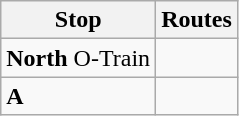<table class="wikitable">
<tr>
<th>Stop</th>
<th>Routes</th>
</tr>
<tr>
<td><strong>North</strong> O-Train</td>
<td></td>
</tr>
<tr>
<td><strong>A</strong></td>
<td>  </td>
</tr>
</table>
